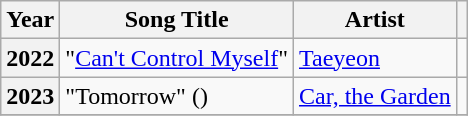<table class="wikitable sortable plainrowheaders">
<tr>
<th scope="col">Year</th>
<th scope="col">Song Title</th>
<th scope="col">Artist</th>
<th scope="col" class="unsortable"></th>
</tr>
<tr>
<th scope="row">2022</th>
<td>"<a href='#'>Can't Control Myself</a>"</td>
<td><a href='#'>Taeyeon</a></td>
<td style="text-align:center"></td>
</tr>
<tr>
<th scope="row">2023</th>
<td>"Tomorrow" ()</td>
<td><a href='#'>Car, the Garden</a></td>
<td style="text-align:center"></td>
</tr>
<tr>
</tr>
</table>
